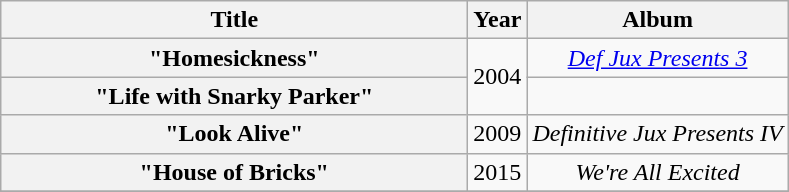<table class="wikitable plainrowheaders" style="text-align:center;">
<tr>
<th scope="col" style="width:19em;">Title</th>
<th scope="col">Year</th>
<th scope="col">Album</th>
</tr>
<tr>
<th scope="row">"Homesickness"</th>
<td rowspan="2">2004</td>
<td><em><a href='#'>Def Jux Presents 3</a></em></td>
</tr>
<tr>
<th scope="row">"Life with Snarky Parker"</th>
<td></td>
</tr>
<tr>
<th scope="row">"Look Alive"</th>
<td>2009</td>
<td><em>Definitive Jux Presents IV</em></td>
</tr>
<tr>
<th scope="row">"House of Bricks"</th>
<td>2015</td>
<td><em>We're All Excited</em></td>
</tr>
<tr>
</tr>
</table>
